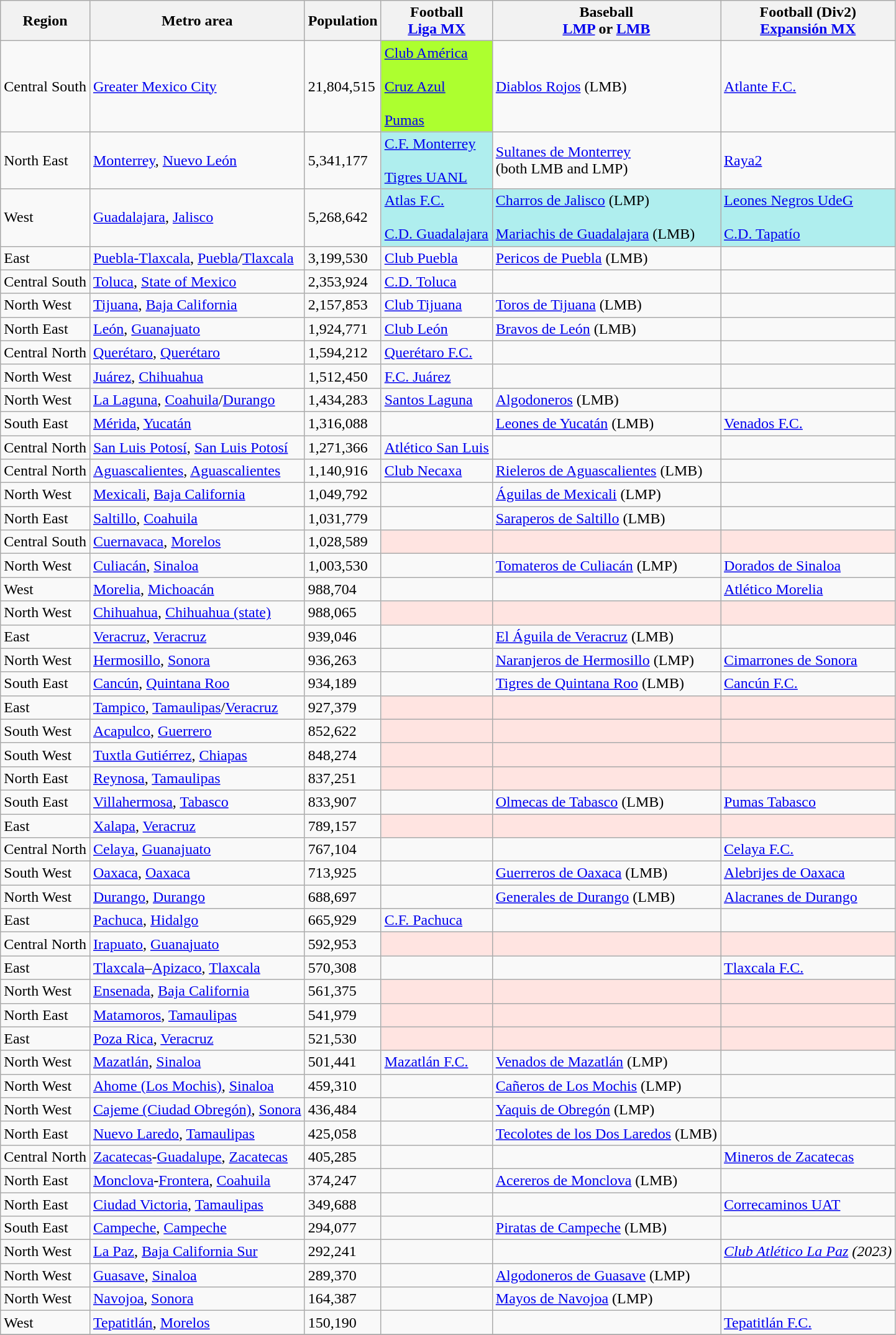<table class="wikitable sortable">
<tr>
<th><strong>Region</strong></th>
<th><strong>Metro area</strong></th>
<th><strong>Population</strong></th>
<th><strong>Football</strong><br><a href='#'>Liga MX</a></th>
<th><strong>Baseball</strong><br><a href='#'>LMP</a> <strong>or</strong> <a href='#'>LMB</a></th>
<th><strong>Football (Div2)</strong><br><a href='#'>Expansión MX</a></th>
</tr>
<tr>
<td>Central South</td>
<td><a href='#'>Greater Mexico City</a></td>
<td>21,804,515</td>
<td bgcolor=#ADFF2F><a href='#'>Club América</a><br><br><a href='#'>Cruz Azul</a><br><br><a href='#'>Pumas</a></td>
<td><a href='#'>Diablos Rojos</a> (LMB)</td>
<td><a href='#'>Atlante F.C.</a></td>
</tr>
<tr>
<td>North East</td>
<td><a href='#'>Monterrey</a>, <a href='#'>Nuevo León</a></td>
<td>5,341,177</td>
<td bgcolor=#AFEEEE><a href='#'>C.F. Monterrey</a><br><br><a href='#'>Tigres UANL</a></td>
<td><a href='#'>Sultanes de Monterrey</a><br>(both LMB and LMP)</td>
<td><a href='#'>Raya2</a></td>
</tr>
<tr>
<td>West</td>
<td><a href='#'>Guadalajara</a>, <a href='#'>Jalisco</a></td>
<td>5,268,642</td>
<td bgcolor=#AFEEEE><a href='#'>Atlas F.C.</a><br><br><a href='#'>C.D. Guadalajara</a></td>
<td bgcolor=#AFEEEE><a href='#'>Charros de Jalisco</a> (LMP)<br><br><a href='#'>Mariachis de Guadalajara</a> (LMB)</td>
<td bgcolor=#AFEEEE><a href='#'>Leones Negros UdeG</a><br><br><a href='#'>C.D. Tapatío</a></td>
</tr>
<tr>
<td>East</td>
<td><a href='#'>Puebla-Tlaxcala</a>, <a href='#'>Puebla</a>/<a href='#'>Tlaxcala</a></td>
<td>3,199,530</td>
<td><a href='#'>Club Puebla</a></td>
<td><a href='#'>Pericos de Puebla</a> (LMB)</td>
<td></td>
</tr>
<tr>
<td>Central South</td>
<td><a href='#'>Toluca</a>, <a href='#'>State of Mexico</a></td>
<td>2,353,924</td>
<td><a href='#'>C.D. Toluca</a></td>
<td></td>
<td></td>
</tr>
<tr>
<td>North West</td>
<td><a href='#'>Tijuana</a>, <a href='#'>Baja California</a></td>
<td>2,157,853</td>
<td><a href='#'>Club Tijuana</a></td>
<td><a href='#'>Toros de Tijuana</a> (LMB)</td>
<td></td>
</tr>
<tr>
<td>North East</td>
<td><a href='#'>León</a>, <a href='#'>Guanajuato</a></td>
<td>1,924,771</td>
<td><a href='#'>Club León</a></td>
<td><a href='#'>Bravos de León</a> (LMB)</td>
<td></td>
</tr>
<tr>
<td>Central North</td>
<td><a href='#'>Querétaro</a>, <a href='#'>Querétaro</a></td>
<td>1,594,212</td>
<td><a href='#'>Querétaro F.C.</a></td>
<td></td>
<td></td>
</tr>
<tr>
<td>North West</td>
<td><a href='#'>Juárez</a>, <a href='#'>Chihuahua</a></td>
<td>1,512,450</td>
<td><a href='#'>F.C. Juárez</a></td>
<td></td>
<td></td>
</tr>
<tr>
<td>North West</td>
<td><a href='#'>La Laguna</a>, <a href='#'>Coahuila</a>/<a href='#'>Durango</a></td>
<td>1,434,283</td>
<td><a href='#'>Santos Laguna</a></td>
<td><a href='#'>Algodoneros</a> (LMB)</td>
<td></td>
</tr>
<tr>
<td>South East</td>
<td><a href='#'>Mérida</a>, <a href='#'>Yucatán</a></td>
<td>1,316,088</td>
<td></td>
<td><a href='#'>Leones de Yucatán</a> (LMB)</td>
<td><a href='#'>Venados F.C.</a></td>
</tr>
<tr>
<td>Central North</td>
<td><a href='#'>San Luis Potosí</a>, <a href='#'>San Luis Potosí</a></td>
<td>1,271,366</td>
<td><a href='#'>Atlético San Luis</a></td>
<td></td>
<td></td>
</tr>
<tr>
<td>Central North</td>
<td><a href='#'>Aguascalientes</a>, <a href='#'>Aguascalientes</a></td>
<td>1,140,916</td>
<td><a href='#'>Club Necaxa</a></td>
<td><a href='#'>Rieleros de Aguascalientes</a> (LMB)</td>
<td></td>
</tr>
<tr>
<td>North West</td>
<td><a href='#'>Mexicali</a>, <a href='#'>Baja California</a></td>
<td>1,049,792</td>
<td></td>
<td><a href='#'>Águilas de Mexicali</a> (LMP)</td>
<td></td>
</tr>
<tr>
<td>North East</td>
<td><a href='#'>Saltillo</a>, <a href='#'>Coahuila</a></td>
<td>1,031,779</td>
<td></td>
<td><a href='#'>Saraperos de Saltillo</a> (LMB)</td>
<td></td>
</tr>
<tr>
<td>Central South</td>
<td><a href='#'>Cuernavaca</a>, <a href='#'>Morelos</a></td>
<td>1,028,589</td>
<td bgcolor=#FFE4E1></td>
<td bgcolor=#FFE4E1></td>
<td bgcolor=#FFE4E1></td>
</tr>
<tr>
<td>North West</td>
<td><a href='#'>Culiacán</a>, <a href='#'>Sinaloa</a></td>
<td>1,003,530</td>
<td></td>
<td><a href='#'>Tomateros de Culiacán</a> (LMP)</td>
<td><a href='#'>Dorados de Sinaloa</a></td>
</tr>
<tr>
<td>West</td>
<td><a href='#'>Morelia</a>, <a href='#'>Michoacán</a></td>
<td>988,704</td>
<td></td>
<td></td>
<td><a href='#'>Atlético Morelia</a></td>
</tr>
<tr>
<td>North West</td>
<td><a href='#'>Chihuahua</a>, <a href='#'>Chihuahua (state)</a></td>
<td>988,065</td>
<td bgcolor=#FFE4E1></td>
<td bgcolor=#FFE4E1></td>
<td bgcolor=#FFE4E1></td>
</tr>
<tr>
<td>East</td>
<td><a href='#'>Veracruz</a>, <a href='#'>Veracruz</a></td>
<td>939,046</td>
<td></td>
<td><a href='#'>El Águila de Veracruz</a> (LMB)</td>
<td></td>
</tr>
<tr>
<td>North West</td>
<td><a href='#'>Hermosillo</a>, <a href='#'>Sonora</a></td>
<td>936,263</td>
<td></td>
<td><a href='#'>Naranjeros de Hermosillo</a> (LMP)</td>
<td><a href='#'>Cimarrones de Sonora</a></td>
</tr>
<tr>
<td>South East</td>
<td><a href='#'>Cancún</a>, <a href='#'>Quintana Roo</a></td>
<td>934,189</td>
<td></td>
<td><a href='#'>Tigres de Quintana Roo</a> (LMB)</td>
<td><a href='#'>Cancún F.C.</a></td>
</tr>
<tr>
<td>East</td>
<td><a href='#'>Tampico</a>, <a href='#'>Tamaulipas</a>/<a href='#'>Veracruz</a></td>
<td>927,379</td>
<td bgcolor=#FFE4E1></td>
<td bgcolor=#FFE4E1></td>
<td bgcolor=#FFE4E1></td>
</tr>
<tr>
<td>South West</td>
<td><a href='#'>Acapulco</a>, <a href='#'>Guerrero</a></td>
<td>852,622</td>
<td bgcolor=#FFE4E1></td>
<td bgcolor=#FFE4E1></td>
<td bgcolor=#FFE4E1></td>
</tr>
<tr>
<td>South West</td>
<td><a href='#'>Tuxtla Gutiérrez</a>, <a href='#'>Chiapas</a></td>
<td>848,274</td>
<td bgcolor=#FFE4E1></td>
<td bgcolor=#FFE4E1></td>
<td bgcolor=#FFE4E1></td>
</tr>
<tr>
<td>North East</td>
<td><a href='#'>Reynosa</a>, <a href='#'>Tamaulipas</a></td>
<td>837,251</td>
<td bgcolor=#FFE4E1></td>
<td bgcolor=#FFE4E1></td>
<td bgcolor=#FFE4E1></td>
</tr>
<tr>
<td>South East</td>
<td><a href='#'>Villahermosa</a>, <a href='#'>Tabasco</a></td>
<td>833,907</td>
<td></td>
<td><a href='#'>Olmecas de Tabasco</a> (LMB)</td>
<td><a href='#'>Pumas Tabasco</a></td>
</tr>
<tr>
<td>East</td>
<td><a href='#'>Xalapa</a>, <a href='#'>Veracruz</a></td>
<td>789,157</td>
<td bgcolor=#FFE4E1></td>
<td bgcolor=#FFE4E1></td>
<td bgcolor=#FFE4E1></td>
</tr>
<tr>
<td>Central North</td>
<td><a href='#'>Celaya</a>, <a href='#'>Guanajuato</a></td>
<td>767,104</td>
<td></td>
<td></td>
<td><a href='#'>Celaya F.C.</a></td>
</tr>
<tr>
<td>South West</td>
<td><a href='#'>Oaxaca</a>, <a href='#'>Oaxaca</a></td>
<td>713,925</td>
<td></td>
<td><a href='#'>Guerreros de Oaxaca</a> (LMB)</td>
<td><a href='#'>Alebrijes de Oaxaca</a></td>
</tr>
<tr>
<td>North West</td>
<td><a href='#'>Durango</a>, <a href='#'>Durango</a></td>
<td>688,697</td>
<td></td>
<td><a href='#'>Generales de Durango</a> (LMB)</td>
<td><a href='#'>Alacranes de Durango</a></td>
</tr>
<tr>
<td>East</td>
<td><a href='#'>Pachuca</a>, <a href='#'>Hidalgo</a></td>
<td>665,929</td>
<td><a href='#'>C.F. Pachuca</a></td>
<td></td>
<td></td>
</tr>
<tr>
<td>Central North</td>
<td><a href='#'>Irapuato</a>, <a href='#'>Guanajuato</a></td>
<td>592,953</td>
<td bgcolor=#FFE4E1></td>
<td bgcolor=#FFE4E1></td>
<td bgcolor=#FFE4E1></td>
</tr>
<tr>
<td>East</td>
<td><a href='#'>Tlaxcala</a>–<a href='#'>Apizaco</a>, <a href='#'>Tlaxcala</a></td>
<td>570,308</td>
<td></td>
<td></td>
<td><a href='#'>Tlaxcala F.C.</a></td>
</tr>
<tr>
<td>North West</td>
<td><a href='#'>Ensenada</a>, <a href='#'>Baja California</a></td>
<td>561,375</td>
<td bgcolor=#FFE4E1></td>
<td bgcolor=#FFE4E1></td>
<td bgcolor=#FFE4E1></td>
</tr>
<tr>
<td>North East</td>
<td><a href='#'>Matamoros</a>, <a href='#'>Tamaulipas</a></td>
<td>541,979</td>
<td bgcolor=#FFE4E1></td>
<td bgcolor=#FFE4E1></td>
<td bgcolor=#FFE4E1></td>
</tr>
<tr>
<td>East</td>
<td><a href='#'>Poza Rica</a>, <a href='#'>Veracruz</a></td>
<td>521,530</td>
<td bgcolor=#FFE4E1></td>
<td bgcolor=#FFE4E1></td>
<td bgcolor=#FFE4E1></td>
</tr>
<tr>
<td>North West</td>
<td><a href='#'>Mazatlán</a>, <a href='#'>Sinaloa</a></td>
<td>501,441</td>
<td><a href='#'>Mazatlán F.C.</a></td>
<td><a href='#'>Venados de Mazatlán</a> (LMP)</td>
<td></td>
</tr>
<tr>
<td>North West</td>
<td><a href='#'>Ahome (Los Mochis)</a>, <a href='#'>Sinaloa</a></td>
<td>459,310</td>
<td></td>
<td><a href='#'>Cañeros de Los Mochis</a> (LMP)</td>
<td></td>
</tr>
<tr>
<td>North West</td>
<td><a href='#'>Cajeme (Ciudad Obregón)</a>, <a href='#'>Sonora</a></td>
<td>436,484</td>
<td></td>
<td><a href='#'>Yaquis de Obregón</a> (LMP)</td>
<td></td>
</tr>
<tr>
<td>North East</td>
<td><a href='#'>Nuevo Laredo</a>, <a href='#'>Tamaulipas</a></td>
<td>425,058</td>
<td></td>
<td><a href='#'>Tecolotes de los Dos Laredos</a> (LMB)</td>
<td></td>
</tr>
<tr>
<td>Central North</td>
<td><a href='#'>Zacatecas</a>-<a href='#'>Guadalupe</a>, <a href='#'>Zacatecas</a></td>
<td>405,285</td>
<td></td>
<td></td>
<td><a href='#'>Mineros de Zacatecas</a></td>
</tr>
<tr>
<td>North East</td>
<td><a href='#'>Monclova</a>-<a href='#'>Frontera</a>, <a href='#'>Coahuila</a></td>
<td>374,247</td>
<td></td>
<td><a href='#'>Acereros de Monclova</a> (LMB)</td>
<td></td>
</tr>
<tr>
<td>North East</td>
<td><a href='#'>Ciudad Victoria</a>, <a href='#'>Tamaulipas</a></td>
<td>349,688</td>
<td></td>
<td></td>
<td><a href='#'>Correcaminos UAT</a></td>
</tr>
<tr>
<td>South East</td>
<td><a href='#'>Campeche</a>, <a href='#'>Campeche</a></td>
<td>294,077</td>
<td></td>
<td><a href='#'>Piratas de Campeche</a> (LMB)</td>
<td></td>
</tr>
<tr>
<td>North West</td>
<td><a href='#'>La Paz</a>, <a href='#'>Baja California Sur</a></td>
<td>292,241</td>
<td></td>
<td></td>
<td><em><a href='#'>Club Atlético La Paz</a> (2023)</em></td>
</tr>
<tr>
<td>North West</td>
<td><a href='#'>Guasave</a>, <a href='#'>Sinaloa</a></td>
<td>289,370</td>
<td></td>
<td><a href='#'>Algodoneros de Guasave</a> (LMP)</td>
<td></td>
</tr>
<tr>
<td>North West</td>
<td><a href='#'>Navojoa</a>, <a href='#'>Sonora</a></td>
<td>164,387</td>
<td></td>
<td><a href='#'>Mayos de Navojoa</a> (LMP)</td>
<td></td>
</tr>
<tr>
<td>West</td>
<td><a href='#'>Tepatitlán</a>, <a href='#'>Morelos</a></td>
<td>150,190</td>
<td></td>
<td></td>
<td><a href='#'>Tepatitlán F.C.</a></td>
</tr>
<tr>
</tr>
</table>
